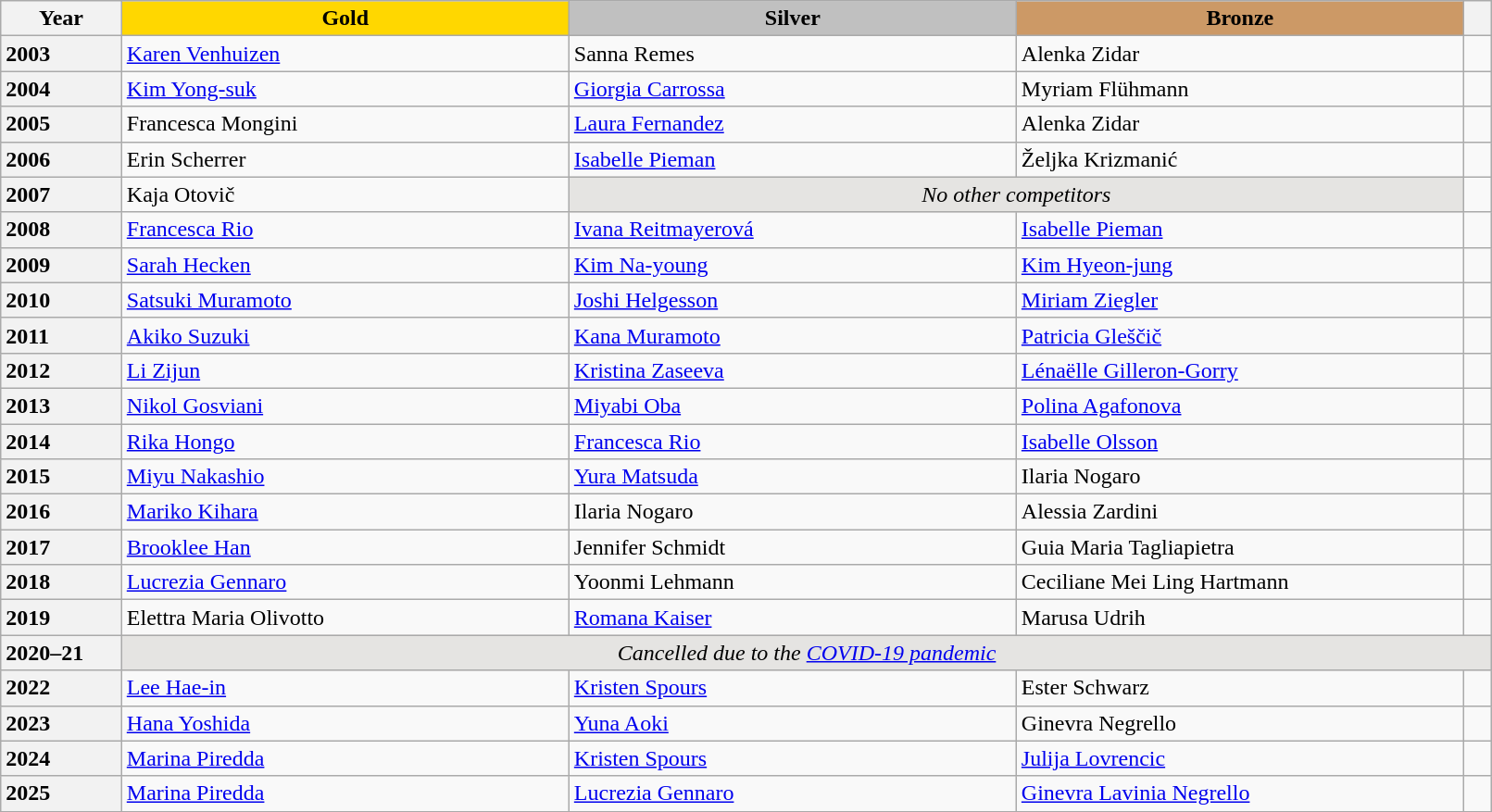<table class="wikitable unsortable" style="text-align:left; width:85%">
<tr>
<th scope="col" style="text-align:center">Year</th>
<td scope="col" style="text-align:center; width:30%; background:gold"><strong>Gold</strong></td>
<td scope="col" style="text-align:center; width:30%; background:silver"><strong>Silver</strong></td>
<td scope="col" style="text-align:center; width:30%; background:#c96"><strong>Bronze</strong></td>
<th scope="col" style="text-align:center"></th>
</tr>
<tr>
<th scope="row" style="text-align:left">2003</th>
<td> <a href='#'>Karen Venhuizen</a></td>
<td> Sanna Remes</td>
<td> Alenka Zidar</td>
<td></td>
</tr>
<tr>
<th scope="row" style="text-align:left">2004</th>
<td> <a href='#'>Kim Yong-suk</a></td>
<td> <a href='#'>Giorgia Carrossa</a></td>
<td> Myriam Flühmann</td>
<td></td>
</tr>
<tr>
<th scope="row" style="text-align:left">2005</th>
<td> Francesca Mongini</td>
<td> <a href='#'>Laura Fernandez</a></td>
<td> Alenka Zidar</td>
<td></td>
</tr>
<tr>
<th scope="row" style="text-align:left">2006</th>
<td> Erin Scherrer</td>
<td> <a href='#'>Isabelle Pieman</a></td>
<td> Željka Krizmanić</td>
<td></td>
</tr>
<tr>
<th scope="row" style="text-align:left">2007</th>
<td> Kaja Otovič</td>
<td colspan=2 align="center" bgcolor="e5e4e2"><em>No other competitors</em></td>
<td></td>
</tr>
<tr>
<th scope="row" style="text-align:left">2008</th>
<td> <a href='#'>Francesca Rio</a></td>
<td> <a href='#'>Ivana Reitmayerová</a></td>
<td> <a href='#'>Isabelle Pieman</a></td>
<td></td>
</tr>
<tr>
<th scope="row" style="text-align:left">2009</th>
<td> <a href='#'>Sarah Hecken</a></td>
<td> <a href='#'>Kim Na-young</a></td>
<td> <a href='#'>Kim Hyeon-jung</a></td>
<td></td>
</tr>
<tr>
<th scope="row" style="text-align:left">2010</th>
<td> <a href='#'>Satsuki Muramoto</a></td>
<td> <a href='#'>Joshi Helgesson</a></td>
<td> <a href='#'>Miriam Ziegler</a></td>
<td></td>
</tr>
<tr>
<th scope="row" style="text-align:left">2011</th>
<td> <a href='#'>Akiko Suzuki</a></td>
<td> <a href='#'>Kana Muramoto</a></td>
<td> <a href='#'>Patricia Gleščič</a></td>
<td></td>
</tr>
<tr>
<th scope="row" style="text-align:left">2012</th>
<td> <a href='#'>Li Zijun</a></td>
<td> <a href='#'>Kristina Zaseeva</a></td>
<td> <a href='#'>Lénaëlle Gilleron-Gorry</a></td>
<td></td>
</tr>
<tr>
<th scope="row" style="text-align:left">2013</th>
<td> <a href='#'>Nikol Gosviani</a></td>
<td> <a href='#'>Miyabi Oba</a></td>
<td> <a href='#'>Polina Agafonova</a></td>
<td></td>
</tr>
<tr>
<th scope="row" style="text-align:left">2014</th>
<td> <a href='#'>Rika Hongo</a></td>
<td> <a href='#'>Francesca Rio</a></td>
<td> <a href='#'>Isabelle Olsson</a></td>
<td></td>
</tr>
<tr>
<th scope="row" style="text-align:left">2015</th>
<td> <a href='#'>Miyu Nakashio</a></td>
<td> <a href='#'>Yura Matsuda</a></td>
<td> Ilaria Nogaro</td>
<td></td>
</tr>
<tr>
<th scope="row" style="text-align:left">2016</th>
<td> <a href='#'>Mariko Kihara</a></td>
<td> Ilaria Nogaro</td>
<td> Alessia Zardini</td>
<td></td>
</tr>
<tr>
<th scope="row" style="text-align:left">2017</th>
<td> <a href='#'>Brooklee Han</a></td>
<td> Jennifer Schmidt</td>
<td> Guia Maria Tagliapietra</td>
<td></td>
</tr>
<tr>
<th scope="row" style="text-align:left">2018</th>
<td> <a href='#'>Lucrezia Gennaro</a></td>
<td> Yoonmi Lehmann</td>
<td> Ceciliane Mei Ling Hartmann</td>
<td></td>
</tr>
<tr>
<th scope="row" style="text-align:left">2019</th>
<td> Elettra Maria Olivotto</td>
<td> <a href='#'>Romana Kaiser</a></td>
<td> Marusa Udrih</td>
<td></td>
</tr>
<tr>
<th scope="row" style="text-align:left">2020–21</th>
<td colspan="4" align="center" bgcolor="e5e4e2"><em>Cancelled due to the <a href='#'>COVID-19 pandemic</a></em></td>
</tr>
<tr>
<th scope="row" style="text-align:left">2022</th>
<td> <a href='#'>Lee Hae-in</a></td>
<td> <a href='#'>Kristen Spours</a></td>
<td> Ester Schwarz</td>
<td></td>
</tr>
<tr>
<th scope="row" style="text-align:left">2023</th>
<td> <a href='#'>Hana Yoshida</a></td>
<td> <a href='#'>Yuna Aoki</a></td>
<td> Ginevra Negrello</td>
<td></td>
</tr>
<tr>
<th scope="row" style="text-align:left">2024</th>
<td> <a href='#'>Marina Piredda</a></td>
<td> <a href='#'>Kristen Spours</a></td>
<td> <a href='#'>Julija Lovrencic</a></td>
<td></td>
</tr>
<tr>
<th scope="row" style="text-align:left">2025</th>
<td> <a href='#'>Marina Piredda</a></td>
<td> <a href='#'>Lucrezia Gennaro</a></td>
<td> <a href='#'>Ginevra Lavinia Negrello</a></td>
<td></td>
</tr>
</table>
